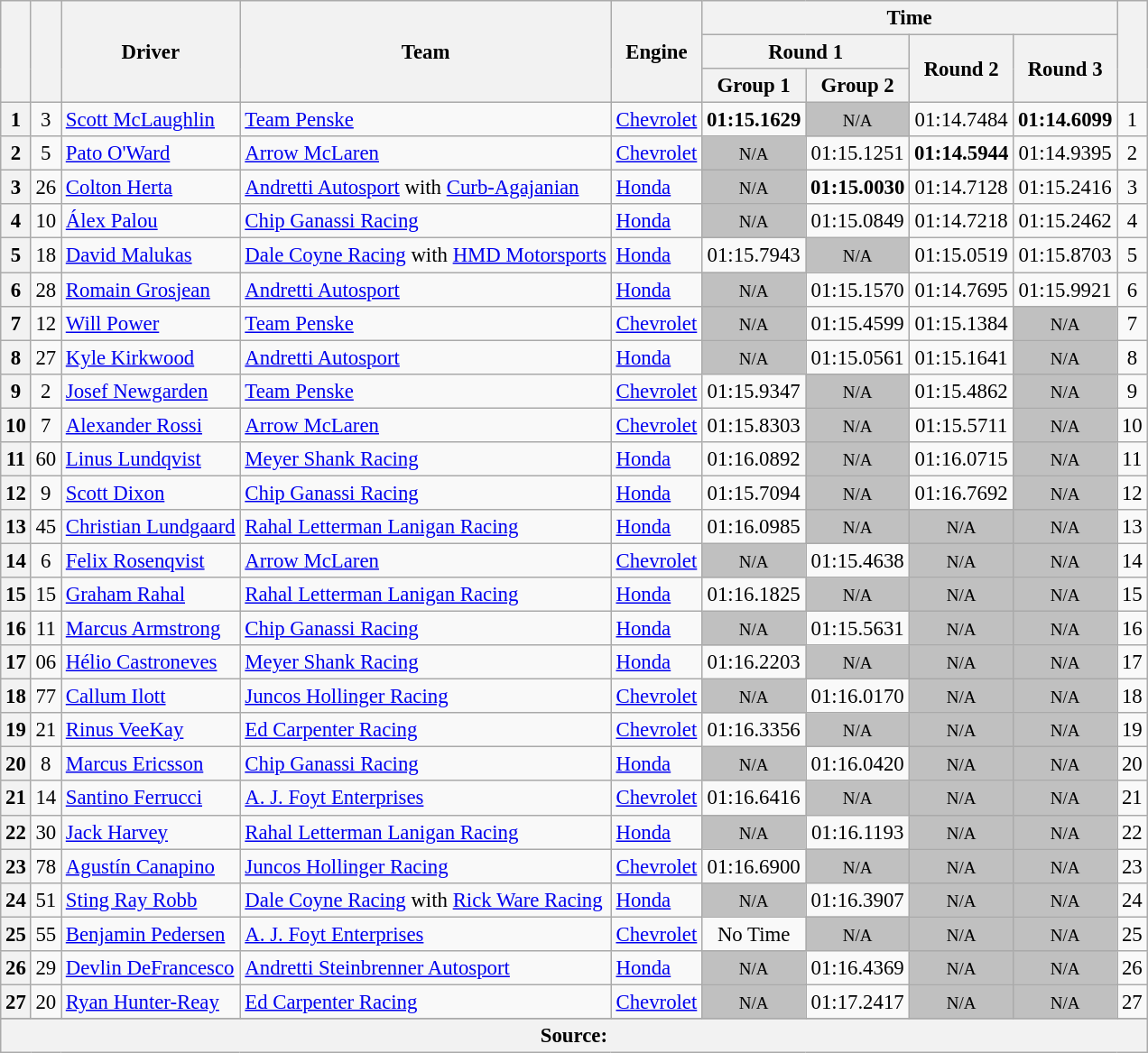<table class="wikitable sortable" style="font-size: 95%;">
<tr>
<th rowspan="3"></th>
<th rowspan="3"></th>
<th rowspan="3">Driver</th>
<th rowspan="3">Team</th>
<th rowspan="3">Engine</th>
<th colspan="4">Time</th>
<th rowspan="3"></th>
</tr>
<tr>
<th scope="col" colspan="2">Round 1</th>
<th scope="col" rowspan="2">Round 2</th>
<th scope="col" rowspan="2">Round 3</th>
</tr>
<tr>
<th scope="col">Group 1</th>
<th scope="col">Group 2</th>
</tr>
<tr>
<th>1</th>
<td align="center">3</td>
<td> <a href='#'>Scott McLaughlin</a></td>
<td><a href='#'>Team Penske</a></td>
<td><a href='#'>Chevrolet</a></td>
<td align="center"><strong>01:15.1629</strong></td>
<td style="background: silver" align="center" data-sort-value="2"><small>N/A</small></td>
<td align="center">01:14.7484</td>
<td align="center"><strong>01:14.6099</strong></td>
<td align="center">1</td>
</tr>
<tr>
<th>2</th>
<td align="center">5</td>
<td> <a href='#'>Pato O'Ward</a></td>
<td><a href='#'>Arrow McLaren</a></td>
<td><a href='#'>Chevrolet</a></td>
<td style="background: silver" align="center" data-sort-value="3"><small>N/A</small></td>
<td align="center">01:15.1251</td>
<td align="center"><strong>01:14.5944</strong></td>
<td align="center">01:14.9395</td>
<td align="center">2</td>
</tr>
<tr>
<th>3</th>
<td align="center">26</td>
<td> <a href='#'>Colton Herta</a></td>
<td><a href='#'>Andretti Autosport</a> with <a href='#'>Curb-Agajanian</a></td>
<td><a href='#'>Honda</a></td>
<td style="background: silver" align="center" data-sort-value="4"><small>N/A</small></td>
<td align="center"><strong>01:15.0030</strong></td>
<td align="center">01:14.7128</td>
<td align="center">01:15.2416</td>
<td align="center">3</td>
</tr>
<tr>
<th>4</th>
<td align="center">10</td>
<td> <a href='#'>Álex Palou</a></td>
<td><a href='#'>Chip Ganassi Racing</a></td>
<td><a href='#'>Honda</a></td>
<td style="background: silver" align="center" data-sort-value="5"><small>N/A</small></td>
<td align="center">01:15.0849</td>
<td align="center">01:14.7218</td>
<td align="center">01:15.2462</td>
<td align="center">4</td>
</tr>
<tr>
<th>5</th>
<td align="center">18</td>
<td> <a href='#'>David Malukas</a></td>
<td><a href='#'>Dale Coyne Racing</a> with <a href='#'>HMD Motorsports</a></td>
<td><a href='#'>Honda</a></td>
<td align="center">01:15.7943</td>
<td style="background: silver" align="center" data-sort-value="6"><small>N/A</small></td>
<td align="center">01:15.0519</td>
<td align="center">01:15.8703</td>
<td align="center">5</td>
</tr>
<tr>
<th>6</th>
<td align="center">28</td>
<td> <a href='#'>Romain Grosjean</a></td>
<td><a href='#'>Andretti Autosport</a></td>
<td><a href='#'>Honda</a></td>
<td style="background: silver" align="center" data-sort-value="7"><small>N/A</small></td>
<td align="center">01:15.1570</td>
<td align="center">01:14.7695</td>
<td align="center">01:15.9921</td>
<td align="center">6</td>
</tr>
<tr>
<th>7</th>
<td align="center">12</td>
<td> <a href='#'>Will Power</a></td>
<td><a href='#'>Team Penske</a></td>
<td><a href='#'>Chevrolet</a></td>
<td style="background: silver" align="center" data-sort-value="8"><small>N/A</small></td>
<td align="center">01:15.4599</td>
<td align="center">01:15.1384</td>
<td style="background: silver" align="center" data-sort-value="8"><small>N/A</small></td>
<td align="center">7</td>
</tr>
<tr>
<th>8</th>
<td align="center">27</td>
<td> <a href='#'>Kyle Kirkwood</a></td>
<td><a href='#'>Andretti Autosport</a></td>
<td><a href='#'>Honda</a></td>
<td style="background: silver" align="center" data-sort-value="9"><small>N/A</small></td>
<td align="center">01:15.0561</td>
<td align="center">01:15.1641</td>
<td style="background: silver" align="center" data-sort-value="9"><small>N/A</small></td>
<td align="center">8</td>
</tr>
<tr>
<th>9</th>
<td align="center">2</td>
<td> <a href='#'>Josef Newgarden</a></td>
<td><a href='#'>Team Penske</a></td>
<td><a href='#'>Chevrolet</a></td>
<td align="center">01:15.9347</td>
<td style="background: silver" align="center" data-sort-value="10"><small>N/A</small></td>
<td align="center">01:15.4862</td>
<td style="background: silver" align="center" data-sort-value="10"><small>N/A</small></td>
<td align="center">9</td>
</tr>
<tr>
<th>10</th>
<td align="center">7</td>
<td> <a href='#'>Alexander Rossi</a></td>
<td><a href='#'>Arrow McLaren</a></td>
<td><a href='#'>Chevrolet</a></td>
<td align="center">01:15.8303</td>
<td style="background: silver" align="center" data-sort-value="11"><small>N/A</small></td>
<td align="center">01:15.5711</td>
<td style="background: silver" align="center" data-sort-value="11"><small>N/A</small></td>
<td align="center">10</td>
</tr>
<tr>
<th>11</th>
<td align="center">60</td>
<td> <a href='#'>Linus Lundqvist</a> <strong></strong></td>
<td><a href='#'>Meyer Shank Racing</a></td>
<td><a href='#'>Honda</a></td>
<td align="center">01:16.0892</td>
<td style="background: silver" align="center" data-sort-value="12"><small>N/A</small></td>
<td align="center">01:16.0715</td>
<td style="background: silver" align="center" data-sort-value="12"><small>N/A</small></td>
<td align="center">11</td>
</tr>
<tr>
<th>12</th>
<td align="center">9</td>
<td> <a href='#'>Scott Dixon</a> <strong></strong></td>
<td><a href='#'>Chip Ganassi Racing</a></td>
<td><a href='#'>Honda</a></td>
<td align="center">01:15.7094</td>
<td style="background: silver" align="center" data-sort-value="13"><small>N/A</small></td>
<td align="center">01:16.7692</td>
<td style="background: silver" align="center" data-sort-value="13"><small>N/A</small></td>
<td align="center">12</td>
</tr>
<tr>
<th>13</th>
<td align="center">45</td>
<td> <a href='#'>Christian Lundgaard</a></td>
<td><a href='#'>Rahal Letterman Lanigan Racing</a></td>
<td><a href='#'>Honda</a></td>
<td align="center">01:16.0985</td>
<td style="background: silver" align="center" data-sort-value="14"><small>N/A</small></td>
<td style="background: silver" align="center" data-sort-value="14"><small>N/A</small></td>
<td style="background: silver" align="center" data-sort-value="14"><small>N/A</small></td>
<td align="center">13</td>
</tr>
<tr>
<th>14</th>
<td align="center">6</td>
<td> <a href='#'>Felix Rosenqvist</a></td>
<td><a href='#'>Arrow McLaren</a></td>
<td><a href='#'>Chevrolet</a></td>
<td style="background: silver" align="center" data-sort-value="15"><small>N/A</small></td>
<td align="center">01:15.4638</td>
<td style="background: silver" align="center" data-sort-value="15"><small>N/A</small></td>
<td style="background: silver" align="center" data-sort-value="15"><small>N/A</small></td>
<td align="center">14</td>
</tr>
<tr>
<th>15</th>
<td align="center">15</td>
<td> <a href='#'>Graham Rahal</a></td>
<td><a href='#'>Rahal Letterman Lanigan Racing</a></td>
<td><a href='#'>Honda</a></td>
<td align="center">01:16.1825</td>
<td style="background: silver" align="center" data-sort-value="16"><small>N/A</small></td>
<td style="background: silver" align="center" data-sort-value="16"><small>N/A</small></td>
<td style="background: silver" align="center" data-sort-value="16"><small>N/A</small></td>
<td align="center">15</td>
</tr>
<tr>
<th>16</th>
<td align="center">11</td>
<td> <a href='#'>Marcus Armstrong</a> <strong></strong></td>
<td><a href='#'>Chip Ganassi Racing</a></td>
<td><a href='#'>Honda</a></td>
<td style="background: silver" align="center" data-sort-value="17"><small>N/A</small></td>
<td align="center">01:15.5631</td>
<td style="background: silver" align="center" data-sort-value="17"><small>N/A</small></td>
<td style="background: silver" align="center" data-sort-value="17"><small>N/A</small></td>
<td align="center">16</td>
</tr>
<tr>
<th>17</th>
<td align="center">06</td>
<td> <a href='#'>Hélio Castroneves</a></td>
<td><a href='#'>Meyer Shank Racing</a></td>
<td><a href='#'>Honda</a></td>
<td align="center">01:16.2203</td>
<td style="background: silver" align="center" data-sort-value="18"><small>N/A</small></td>
<td style="background: silver" align="center" data-sort-value="18"><small>N/A</small></td>
<td style="background: silver" align="center" data-sort-value="18"><small>N/A</small></td>
<td align="center">17</td>
</tr>
<tr>
<th>18</th>
<td align="center">77</td>
<td> <a href='#'>Callum Ilott</a></td>
<td><a href='#'>Juncos Hollinger Racing</a></td>
<td><a href='#'>Chevrolet</a></td>
<td style="background: silver" align="center" data-sort-value="19"><small>N/A</small></td>
<td align="center">01:16.0170</td>
<td style="background: silver" align="center" data-sort-value="19"><small>N/A</small></td>
<td style="background: silver" align="center" data-sort-value="19"><small>N/A</small></td>
<td align="center">18</td>
</tr>
<tr>
<th>19</th>
<td align="center">21</td>
<td> <a href='#'>Rinus VeeKay</a></td>
<td><a href='#'>Ed Carpenter Racing</a></td>
<td><a href='#'>Chevrolet</a></td>
<td align="center">01:16.3356</td>
<td style="background: silver" align="center" data-sort-value="20"><small>N/A</small></td>
<td style="background: silver" align="center" data-sort-value="20"><small>N/A</small></td>
<td style="background: silver" align="center" data-sort-value="20"><small>N/A</small></td>
<td align="center">19</td>
</tr>
<tr>
<th>20</th>
<td align="center">8</td>
<td> <a href='#'>Marcus Ericsson</a> <strong></strong></td>
<td><a href='#'>Chip Ganassi Racing</a></td>
<td><a href='#'>Honda</a></td>
<td style="background: silver" align="center" data-sort-value="21"><small>N/A</small></td>
<td align="center">01:16.0420</td>
<td style="background: silver" align="center" data-sort-value="21"><small>N/A</small></td>
<td style="background: silver" align="center" data-sort-value="21"><small>N/A</small></td>
<td align="center">20</td>
</tr>
<tr>
<th>21</th>
<td align="center">14</td>
<td> <a href='#'>Santino Ferrucci</a></td>
<td><a href='#'>A. J. Foyt Enterprises</a></td>
<td><a href='#'>Chevrolet</a></td>
<td align="center">01:16.6416</td>
<td style="background: silver" align="center" data-sort-value="22"><small>N/A</small></td>
<td style="background: silver" align="center" data-sort-value="22"><small>N/A</small></td>
<td style="background: silver" align="center" data-sort-value="22"><small>N/A</small></td>
<td align="center">21</td>
</tr>
<tr>
<th>22</th>
<td align="center">30</td>
<td> <a href='#'>Jack Harvey</a></td>
<td><a href='#'>Rahal Letterman Lanigan Racing</a></td>
<td><a href='#'>Honda</a></td>
<td style="background: silver" align="center" data-sort-value="23"><small>N/A</small></td>
<td align="center">01:16.1193</td>
<td style="background: silver" align="center" data-sort-value="23"><small>N/A</small></td>
<td style="background: silver" align="center" data-sort-value="23"><small>N/A</small></td>
<td align="center">22</td>
</tr>
<tr>
<th>23</th>
<td align="center">78</td>
<td> <a href='#'>Agustín Canapino</a> <strong></strong></td>
<td><a href='#'>Juncos Hollinger Racing</a></td>
<td><a href='#'>Chevrolet</a></td>
<td align="center">01:16.6900</td>
<td style="background: silver" align="center" data-sort-value="24"><small>N/A</small></td>
<td style="background: silver" align="center" data-sort-value="24"><small>N/A</small></td>
<td style="background: silver" align="center" data-sort-value="24"><small>N/A</small></td>
<td align="center">23</td>
</tr>
<tr>
<th>24</th>
<td align="center">51</td>
<td> <a href='#'>Sting Ray Robb</a> <strong></strong></td>
<td><a href='#'>Dale Coyne Racing</a> with <a href='#'>Rick Ware Racing</a></td>
<td><a href='#'>Honda</a></td>
<td style="background: silver" align="center" data-sort-value="25"><small>N/A</small></td>
<td align="center">01:16.3907</td>
<td style="background: silver" align="center" data-sort-value="25"><small>N/A</small></td>
<td style="background: silver" align="center" data-sort-value="25"><small>N/A</small></td>
<td align="center">24</td>
</tr>
<tr>
<th>25</th>
<td align="center">55</td>
<td> <a href='#'>Benjamin Pedersen</a> <strong></strong></td>
<td><a href='#'>A. J. Foyt Enterprises</a></td>
<td><a href='#'>Chevrolet</a></td>
<td align="center">No Time</td>
<td style="background: silver" align="center" data-sort-value="26"><small>N/A</small></td>
<td style="background: silver" align="center" data-sort-value="26"><small>N/A</small></td>
<td style="background: silver" align="center" data-sort-value="26"><small>N/A</small></td>
<td align="center">25</td>
</tr>
<tr>
<th>26</th>
<td align="center">29</td>
<td> <a href='#'>Devlin DeFrancesco</a></td>
<td><a href='#'>Andretti Steinbrenner Autosport</a></td>
<td><a href='#'>Honda</a></td>
<td style="background: silver" align="center" data-sort-value="27"><small>N/A</small></td>
<td align="center">01:16.4369</td>
<td style="background: silver" align="center" data-sort-value="27"><small>N/A</small></td>
<td style="background: silver" align="center" data-sort-value="27"><small>N/A</small></td>
<td align="center">26</td>
</tr>
<tr>
<th>27</th>
<td align="center">20</td>
<td> <a href='#'>Ryan Hunter-Reay</a></td>
<td><a href='#'>Ed Carpenter Racing</a></td>
<td><a href='#'>Chevrolet</a></td>
<td style="background: silver" align="center" data-sort-value="28"><small>N/A</small></td>
<td align="center">01:17.2417</td>
<td style="background: silver" align="center" data-sort-value="28"><small>N/A</small></td>
<td style="background: silver" align="center" data-sort-value="28"><small>N/A</small></td>
<td align="center">27</td>
</tr>
<tr>
</tr>
<tr class="sortbottom">
<th colspan="10">Source:</th>
</tr>
</table>
